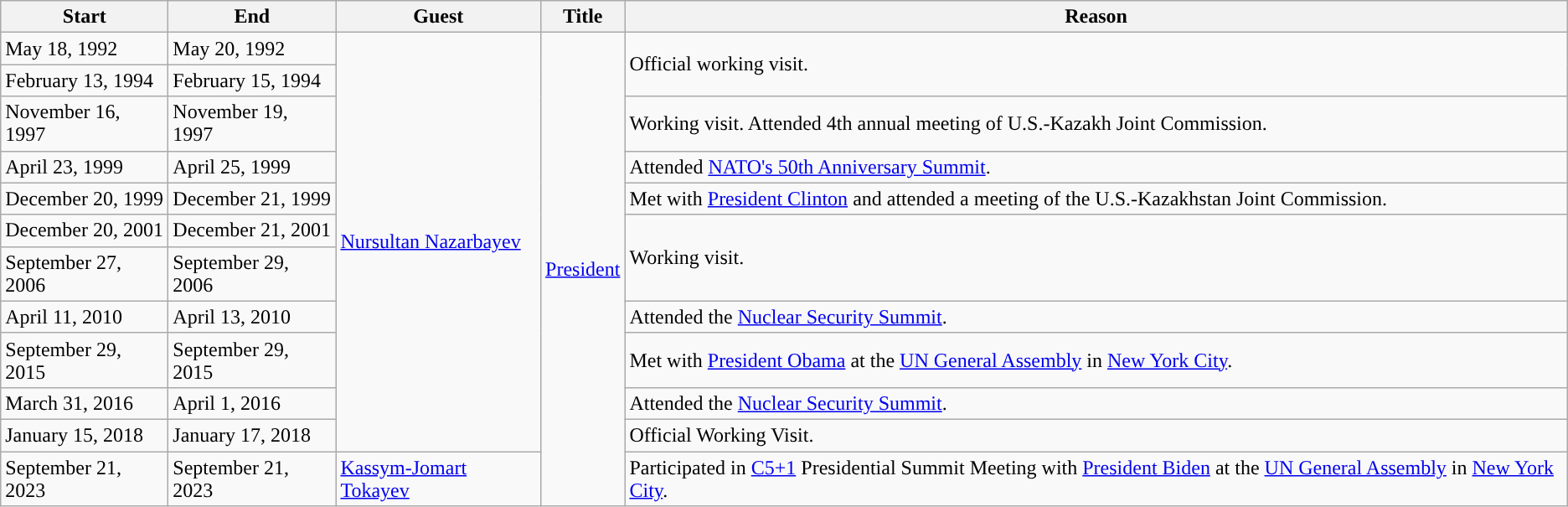<table class="wikitable sortable">
<tr>
<th>Start</th>
<th>End</th>
<th>Guest</th>
<th>Title</th>
<th>Reason</th>
</tr>
<tr>
<td>May 18, 1992</td>
<td>May 20, 1992</td>
<td rowspan=11><a href='#'>Nursultan Nazarbayev</a></td>
<td rowspan=12><a href='#'>President</a></td>
<td rowspan=2>Official working visit.</td>
</tr>
<tr>
<td>February 13, 1994</td>
<td>February 15, 1994</td>
</tr>
<tr>
<td>November 16, 1997</td>
<td>November 19, 1997</td>
<td>Working visit. Attended 4th annual meeting of U.S.-Kazakh Joint Commission.</td>
</tr>
<tr>
<td>April 23, 1999</td>
<td>April 25, 1999</td>
<td>Attended <a href='#'>NATO's 50th Anniversary Summit</a>.</td>
</tr>
<tr>
<td>December 20, 1999</td>
<td>December 21, 1999</td>
<td>Met with <a href='#'>President Clinton</a> and attended a meeting of the U.S.-Kazakhstan Joint Commission.</td>
</tr>
<tr>
<td>December 20, 2001</td>
<td>December 21, 2001</td>
<td rowspan=2>Working visit.</td>
</tr>
<tr>
<td>September 27, 2006</td>
<td>September 29, 2006</td>
</tr>
<tr>
<td>April 11, 2010</td>
<td>April 13, 2010</td>
<td>Attended the <a href='#'>Nuclear Security Summit</a>.</td>
</tr>
<tr>
<td>September 29, 2015</td>
<td>September 29, 2015</td>
<td>Met with <a href='#'>President Obama</a> at the <a href='#'>UN General Assembly</a> in <a href='#'>New York City</a>.</td>
</tr>
<tr>
<td>March 31, 2016</td>
<td>April 1, 2016</td>
<td>Attended the <a href='#'>Nuclear Security Summit</a>.</td>
</tr>
<tr>
<td>January 15, 2018</td>
<td>January 17, 2018</td>
<td>Official Working Visit.</td>
</tr>
<tr>
<td>September 21, 2023</td>
<td>September 21, 2023</td>
<td><a href='#'>Kassym-Jomart Tokayev</a></td>
<td>Participated in <a href='#'>C5+1</a> Presidential Summit Meeting with <a href='#'>President Biden</a> at the <a href='#'>UN General Assembly</a> in <a href='#'>New York City</a>.</td>
</tr>
</table>
